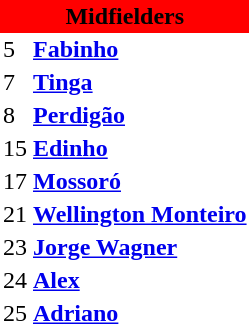<table class="toccolours" border="0" cellpadding="2" cellspacing="0" align="left" style="margin:0.5em;">
<tr>
<th colspan="2" align=center bgcolor="#FF0000"><span>Midfielders</span></th>
</tr>
<tr>
<td>5</td>
<td><strong><a href='#'>Fabinho</a></strong></td>
</tr>
<tr>
<td>7</td>
<td><strong><a href='#'>Tinga</a></strong></td>
</tr>
<tr>
<td>8</td>
<td><strong><a href='#'>Perdigão</a></strong></td>
</tr>
<tr>
<td>15</td>
<td><strong><a href='#'>Edinho</a></strong></td>
</tr>
<tr>
<td>17</td>
<td><strong><a href='#'>Mossoró</a></strong></td>
</tr>
<tr>
<td>21</td>
<td><strong><a href='#'>Wellington Monteiro</a></strong></td>
</tr>
<tr>
<td>23</td>
<td><strong><a href='#'>Jorge Wagner</a></strong></td>
</tr>
<tr>
<td>24</td>
<td><strong><a href='#'>Alex</a></strong></td>
</tr>
<tr>
<td>25</td>
<td><strong><a href='#'>Adriano</a></strong></td>
</tr>
<tr>
</tr>
</table>
